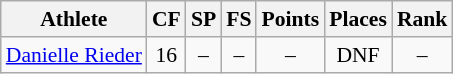<table class="wikitable" border="1" style="font-size:90%">
<tr>
<th>Athlete</th>
<th>CF</th>
<th>SP</th>
<th>FS</th>
<th>Points</th>
<th>Places</th>
<th>Rank</th>
</tr>
<tr align=center>
<td align=left><a href='#'>Danielle Rieder</a></td>
<td>16</td>
<td>–</td>
<td>–</td>
<td>–</td>
<td>DNF</td>
<td>–</td>
</tr>
</table>
